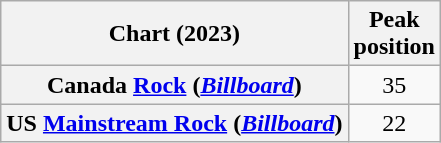<table class="wikitable sortable plainrowheaders" style="text-align:center">
<tr>
<th scope="col">Chart (2023)</th>
<th scope="col">Peak<br> position</th>
</tr>
<tr>
<th scope="row">Canada <a href='#'>Rock</a> (<a href='#'><em>Billboard</em></a>)</th>
<td>35</td>
</tr>
<tr>
<th scope="row">US <a href='#'>Mainstream Rock</a> (<a href='#'><em>Billboard</em></a>)</th>
<td>22</td>
</tr>
</table>
